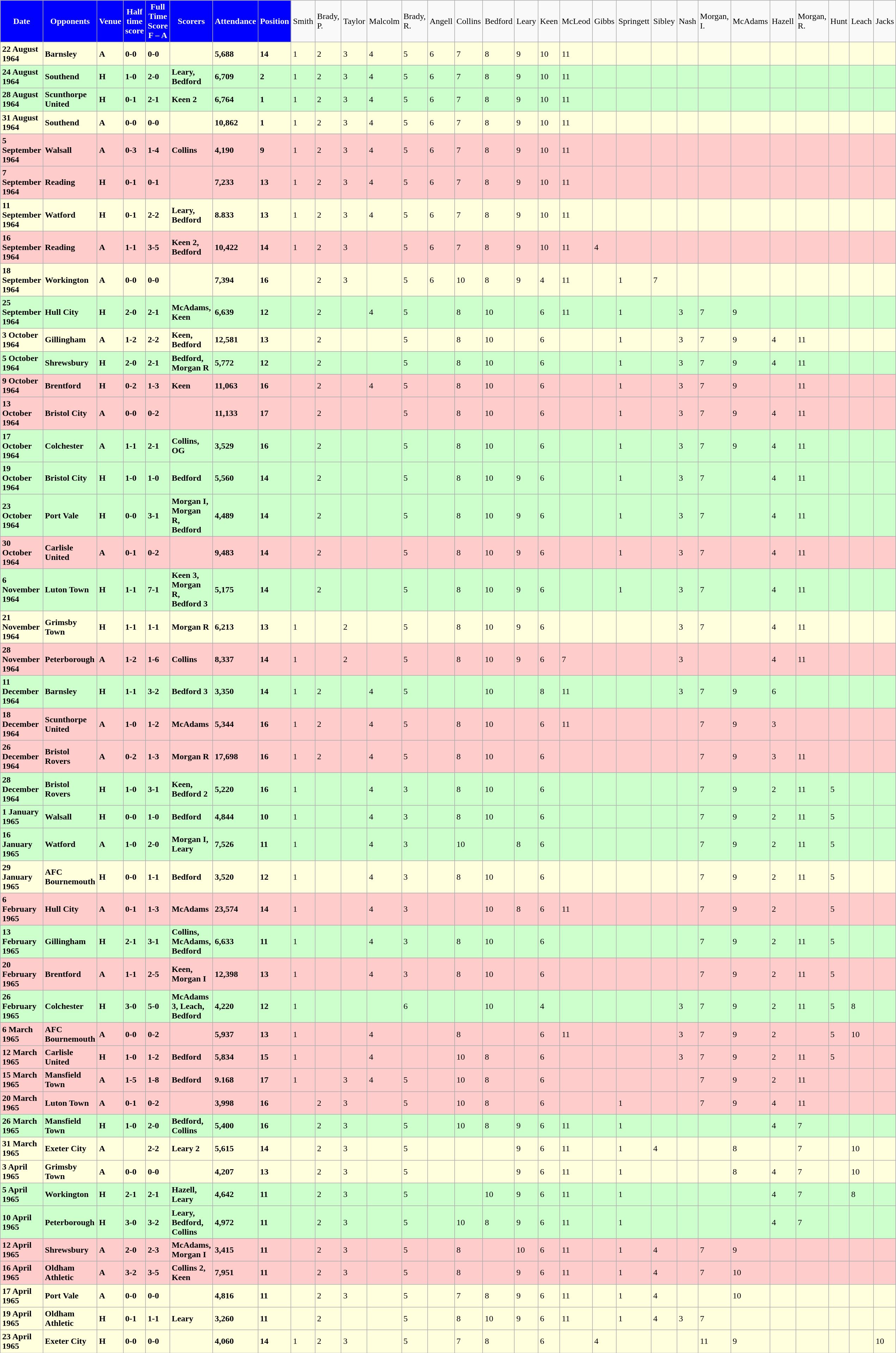<table class="wikitable">
<tr>
<th style="background:#0000FF; color:white; text-align:center;">Date</th>
<th style="background:#0000FF; color:white; text-align:center;">Opponents</th>
<th style="background:#0000FF; color:white; text-align:center;">Venue</th>
<th style="background:#0000FF; color:white; text-align:center;">Half time score</th>
<th style="background:#0000FF; color:white; text-align:center;">Full Time Score<br><strong>F – A</strong></th>
<th style="background:#0000FF; color:white; text-align:center;">Scorers</th>
<th style="background:#0000FF; color:white; text-align:center;">Attendance</th>
<th style="background:#0000FF; color:white; text-align:center;">Position</th>
<td>Smith</td>
<td>Brady, P.</td>
<td>Taylor</td>
<td>Malcolm</td>
<td>Brady, R.</td>
<td>Angell</td>
<td>Collins</td>
<td>Bedford</td>
<td>Leary</td>
<td>Keen</td>
<td>McLeod</td>
<td>Gibbs</td>
<td>Springett</td>
<td>Sibley</td>
<td>Nash</td>
<td>Morgan, I.</td>
<td>McAdams</td>
<td>Hazell</td>
<td>Morgan, R.</td>
<td>Hunt</td>
<td>Leach</td>
<td>Jacks</td>
</tr>
<tr bgcolor="#ffffdd">
<td><strong>22 August 1964</strong></td>
<td><strong>Barnsley</strong></td>
<td><strong>A</strong></td>
<td><strong>0-0</strong></td>
<td><strong>0-0</strong></td>
<td></td>
<td><strong>5,688</strong></td>
<td><strong>14</strong></td>
<td>1</td>
<td>2</td>
<td>3</td>
<td>4</td>
<td>5</td>
<td>6</td>
<td>7</td>
<td>8</td>
<td>9</td>
<td>10</td>
<td>11</td>
<td></td>
<td></td>
<td></td>
<td></td>
<td></td>
<td></td>
<td></td>
<td></td>
<td></td>
<td></td>
<td></td>
</tr>
<tr bgcolor="#ccffcc">
<td><strong>24 August 1964</strong></td>
<td><strong>Southend</strong></td>
<td><strong>H</strong></td>
<td><strong>1-0</strong></td>
<td><strong>2-0</strong></td>
<td><strong>Leary, Bedford</strong></td>
<td><strong>6,709</strong></td>
<td><strong>2</strong></td>
<td>1</td>
<td>2</td>
<td>3</td>
<td>4</td>
<td>5</td>
<td>6</td>
<td>7</td>
<td>8</td>
<td>9</td>
<td>10</td>
<td>11</td>
<td></td>
<td></td>
<td></td>
<td></td>
<td></td>
<td></td>
<td></td>
<td></td>
<td></td>
<td></td>
<td></td>
</tr>
<tr bgcolor="#ccffcc">
<td><strong>28 August 1964</strong></td>
<td><strong>Scunthorpe United</strong></td>
<td><strong>H</strong></td>
<td><strong>0-1</strong></td>
<td><strong>2-1</strong></td>
<td><strong>Keen 2</strong></td>
<td><strong>6,764</strong></td>
<td><strong>1</strong></td>
<td>1</td>
<td>2</td>
<td>3</td>
<td>4</td>
<td>5</td>
<td>6</td>
<td>7</td>
<td>8</td>
<td>9</td>
<td>10</td>
<td>11</td>
<td></td>
<td></td>
<td></td>
<td></td>
<td></td>
<td></td>
<td></td>
<td></td>
<td></td>
<td></td>
<td></td>
</tr>
<tr bgcolor="#ffffdd">
<td><strong>31 August 1964</strong></td>
<td><strong>Southend</strong></td>
<td><strong>A</strong></td>
<td><strong>0-0</strong></td>
<td><strong>0-0</strong></td>
<td></td>
<td><strong>10,862</strong></td>
<td><strong>1</strong></td>
<td>1</td>
<td>2</td>
<td>3</td>
<td>4</td>
<td>5</td>
<td>6</td>
<td>7</td>
<td>8</td>
<td>9</td>
<td>10</td>
<td>11</td>
<td></td>
<td></td>
<td></td>
<td></td>
<td></td>
<td></td>
<td></td>
<td></td>
<td></td>
<td></td>
<td></td>
</tr>
<tr bgcolor="#ffcccc">
<td><strong>5 September 1964</strong></td>
<td><strong>Walsall</strong></td>
<td><strong>A</strong></td>
<td><strong>0-3</strong></td>
<td><strong>1-4</strong></td>
<td><strong>Collins</strong></td>
<td><strong>4,190</strong></td>
<td><strong>9</strong></td>
<td>1</td>
<td>2</td>
<td>3</td>
<td>4</td>
<td>5</td>
<td>6</td>
<td>7</td>
<td>8</td>
<td>9</td>
<td>10</td>
<td>11</td>
<td></td>
<td></td>
<td></td>
<td></td>
<td></td>
<td></td>
<td></td>
<td></td>
<td></td>
<td></td>
<td></td>
</tr>
<tr bgcolor="#ffcccc">
<td><strong>7 September 1964</strong></td>
<td><strong>Reading</strong></td>
<td><strong>H</strong></td>
<td><strong>0-1</strong></td>
<td><strong>0-1</strong></td>
<td></td>
<td><strong>7,233</strong></td>
<td><strong>13</strong></td>
<td>1</td>
<td>2</td>
<td>3</td>
<td>4</td>
<td>5</td>
<td>6</td>
<td>7</td>
<td>8</td>
<td>9</td>
<td>10</td>
<td>11</td>
<td></td>
<td></td>
<td></td>
<td></td>
<td></td>
<td></td>
<td></td>
<td></td>
<td></td>
<td></td>
<td></td>
</tr>
<tr bgcolor="#ffffdd">
<td><strong>11 September 1964</strong></td>
<td><strong>Watford</strong></td>
<td><strong>H</strong></td>
<td><strong>0-1</strong></td>
<td><strong>2-2</strong></td>
<td><strong>Leary, Bedford</strong></td>
<td><strong>8.833</strong></td>
<td><strong>13</strong></td>
<td>1</td>
<td>2</td>
<td>3</td>
<td>4</td>
<td>5</td>
<td>6</td>
<td>7</td>
<td>8</td>
<td>9</td>
<td>10</td>
<td>11</td>
<td></td>
<td></td>
<td></td>
<td></td>
<td></td>
<td></td>
<td></td>
<td></td>
<td></td>
<td></td>
<td></td>
</tr>
<tr bgcolor="#ffcccc">
<td><strong>16 September 1964</strong></td>
<td><strong>Reading</strong></td>
<td><strong>A</strong></td>
<td><strong>1-1</strong></td>
<td><strong>3-5</strong></td>
<td><strong>Keen 2, Bedford</strong></td>
<td><strong>10,422</strong></td>
<td><strong>14</strong></td>
<td>1</td>
<td>2</td>
<td>3</td>
<td></td>
<td>5</td>
<td>6</td>
<td>7</td>
<td>8</td>
<td>9</td>
<td>10</td>
<td>11</td>
<td>4</td>
<td></td>
<td></td>
<td></td>
<td></td>
<td></td>
<td></td>
<td></td>
<td></td>
<td></td>
<td></td>
</tr>
<tr bgcolor="#ffffdd">
<td><strong>18 September 1964</strong></td>
<td><strong>Workington</strong></td>
<td><strong>A</strong></td>
<td><strong>0-0</strong></td>
<td><strong>0-0</strong></td>
<td></td>
<td><strong>7,394</strong></td>
<td><strong>16</strong></td>
<td></td>
<td>2</td>
<td>3</td>
<td></td>
<td>5</td>
<td>6</td>
<td>10</td>
<td>8</td>
<td>9</td>
<td>4</td>
<td>11</td>
<td></td>
<td>1</td>
<td>7</td>
<td></td>
<td></td>
<td></td>
<td></td>
<td></td>
<td></td>
<td></td>
<td></td>
</tr>
<tr bgcolor="#ccffcc">
<td><strong>25 September 1964</strong></td>
<td><strong>Hull City</strong></td>
<td><strong>H</strong></td>
<td><strong>2-0</strong></td>
<td><strong>2-1</strong></td>
<td><strong>McAdams, Keen</strong></td>
<td><strong>6,639</strong></td>
<td><strong>12</strong></td>
<td></td>
<td>2</td>
<td></td>
<td>4</td>
<td>5</td>
<td></td>
<td>8</td>
<td>10</td>
<td></td>
<td>6</td>
<td>11</td>
<td></td>
<td>1</td>
<td></td>
<td>3</td>
<td>7</td>
<td>9</td>
<td></td>
<td></td>
<td></td>
<td></td>
<td></td>
</tr>
<tr bgcolor="#ffffdd">
<td><strong>3 October 1964</strong></td>
<td><strong>Gillingham</strong></td>
<td><strong>A</strong></td>
<td><strong>1-2</strong></td>
<td><strong>2-2</strong></td>
<td><strong>Keen, Bedford</strong></td>
<td><strong>12,581</strong></td>
<td><strong>13</strong></td>
<td></td>
<td>2</td>
<td></td>
<td></td>
<td>5</td>
<td></td>
<td>8</td>
<td>10</td>
<td></td>
<td>6</td>
<td></td>
<td></td>
<td>1</td>
<td></td>
<td>3</td>
<td>7</td>
<td>9</td>
<td>4</td>
<td>11</td>
<td></td>
<td></td>
<td></td>
</tr>
<tr bgcolor="#ccffcc">
<td><strong>5 October 1964</strong></td>
<td><strong>Shrewsbury</strong></td>
<td><strong>H</strong></td>
<td><strong>2-0</strong></td>
<td><strong>2-1</strong></td>
<td><strong>Bedford, Morgan R</strong></td>
<td><strong>5,772</strong></td>
<td><strong>12</strong></td>
<td></td>
<td>2</td>
<td></td>
<td></td>
<td>5</td>
<td></td>
<td>8</td>
<td>10</td>
<td></td>
<td>6</td>
<td></td>
<td></td>
<td>1</td>
<td></td>
<td>3</td>
<td>7</td>
<td>9</td>
<td>4</td>
<td>11</td>
<td></td>
<td></td>
<td></td>
</tr>
<tr bgcolor="#ffcccc">
<td><strong>9 October 1964</strong></td>
<td><strong>Brentford</strong></td>
<td><strong>H</strong></td>
<td><strong>0-2</strong></td>
<td><strong>1-3</strong></td>
<td><strong>Keen</strong></td>
<td><strong>11,063</strong></td>
<td><strong>16</strong></td>
<td></td>
<td>2</td>
<td></td>
<td>4</td>
<td>5</td>
<td></td>
<td>8</td>
<td>10</td>
<td></td>
<td>6</td>
<td></td>
<td></td>
<td>1</td>
<td></td>
<td>3</td>
<td>7</td>
<td>9</td>
<td></td>
<td>11</td>
<td></td>
<td></td>
<td></td>
</tr>
<tr bgcolor="#ffcccc">
<td><strong>13 October 1964</strong></td>
<td><strong>Bristol City</strong></td>
<td><strong>A</strong></td>
<td><strong>0-0</strong></td>
<td><strong>0-2</strong></td>
<td></td>
<td><strong>11,133</strong></td>
<td><strong>17</strong></td>
<td></td>
<td>2</td>
<td></td>
<td></td>
<td>5</td>
<td></td>
<td>8</td>
<td>10</td>
<td></td>
<td>6</td>
<td></td>
<td></td>
<td>1</td>
<td></td>
<td>3</td>
<td>7</td>
<td>9</td>
<td>4</td>
<td>11</td>
<td></td>
<td></td>
<td></td>
</tr>
<tr bgcolor="#ccffcc">
<td><strong>17 October 1964</strong></td>
<td><strong>Colchester</strong></td>
<td><strong>A</strong></td>
<td><strong>1-1</strong></td>
<td><strong>2-1</strong></td>
<td><strong>Collins, OG</strong></td>
<td><strong>3,529</strong></td>
<td><strong>16</strong></td>
<td></td>
<td>2</td>
<td></td>
<td></td>
<td>5</td>
<td></td>
<td>8</td>
<td>10</td>
<td></td>
<td>6</td>
<td></td>
<td></td>
<td>1</td>
<td></td>
<td>3</td>
<td>7</td>
<td>9</td>
<td>4</td>
<td>11</td>
<td></td>
<td></td>
<td></td>
</tr>
<tr bgcolor="#ccffcc">
<td><strong>19 October 1964</strong></td>
<td><strong>Bristol City</strong></td>
<td><strong>H</strong></td>
<td><strong>1-0</strong></td>
<td><strong>1-0</strong></td>
<td><strong>Bedford</strong></td>
<td><strong>5,560</strong></td>
<td><strong>14</strong></td>
<td></td>
<td>2</td>
<td></td>
<td></td>
<td>5</td>
<td></td>
<td>8</td>
<td>10</td>
<td>9</td>
<td>6</td>
<td></td>
<td></td>
<td>1</td>
<td></td>
<td>3</td>
<td>7</td>
<td></td>
<td>4</td>
<td>11</td>
<td></td>
<td></td>
<td></td>
</tr>
<tr bgcolor="#ccffcc">
<td><strong>23 October 1964</strong></td>
<td><strong>Port Vale</strong></td>
<td><strong>H</strong></td>
<td><strong>0-0</strong></td>
<td><strong>3-1</strong></td>
<td><strong>Morgan I, Morgan R, Bedford</strong></td>
<td><strong>4,489</strong></td>
<td><strong>14</strong></td>
<td></td>
<td>2</td>
<td></td>
<td></td>
<td>5</td>
<td></td>
<td>8</td>
<td>10</td>
<td>9</td>
<td>6</td>
<td></td>
<td></td>
<td>1</td>
<td></td>
<td>3</td>
<td>7</td>
<td></td>
<td>4</td>
<td>11</td>
<td></td>
<td></td>
<td></td>
</tr>
<tr bgcolor="#ffcccc">
<td><strong>30 October 1964</strong></td>
<td><strong>Carlisle United</strong></td>
<td><strong>A</strong></td>
<td><strong>0-1</strong></td>
<td><strong>0-2</strong></td>
<td></td>
<td><strong>9,483</strong></td>
<td><strong>14</strong></td>
<td></td>
<td>2</td>
<td></td>
<td></td>
<td>5</td>
<td></td>
<td>8</td>
<td>10</td>
<td>9</td>
<td>6</td>
<td></td>
<td></td>
<td>1</td>
<td></td>
<td>3</td>
<td>7</td>
<td></td>
<td>4</td>
<td>11</td>
<td></td>
<td></td>
<td></td>
</tr>
<tr bgcolor="#ccffcc">
<td><strong>6 November 1964</strong></td>
<td><strong>Luton Town</strong></td>
<td><strong>H</strong></td>
<td><strong>1-1</strong></td>
<td><strong>7-1</strong></td>
<td><strong>Keen 3, Morgan R, Bedford 3</strong></td>
<td><strong>5,175</strong></td>
<td><strong>14</strong></td>
<td></td>
<td>2</td>
<td></td>
<td></td>
<td>5</td>
<td></td>
<td>8</td>
<td>10</td>
<td>9</td>
<td>6</td>
<td></td>
<td></td>
<td>1</td>
<td></td>
<td>3</td>
<td>7</td>
<td></td>
<td>4</td>
<td>11</td>
<td></td>
<td></td>
<td></td>
</tr>
<tr bgcolor="#ffffdd">
<td><strong>21 November 1964</strong></td>
<td><strong>Grimsby Town</strong></td>
<td><strong>H</strong></td>
<td><strong>1-1</strong></td>
<td><strong>1-1</strong></td>
<td><strong>Morgan R</strong></td>
<td><strong>6,213</strong></td>
<td><strong>13</strong></td>
<td>1</td>
<td></td>
<td>2</td>
<td></td>
<td>5</td>
<td></td>
<td>8</td>
<td>10</td>
<td>9</td>
<td>6</td>
<td></td>
<td></td>
<td></td>
<td></td>
<td>3</td>
<td>7</td>
<td></td>
<td>4</td>
<td>11</td>
<td></td>
<td></td>
<td></td>
</tr>
<tr bgcolor="#ffcccc">
<td><strong>28 November 1964</strong></td>
<td><strong>Peterborough</strong></td>
<td><strong>A</strong></td>
<td><strong>1-2</strong></td>
<td><strong>1-6</strong></td>
<td><strong>Collins</strong></td>
<td><strong>8,337</strong></td>
<td><strong>14</strong></td>
<td>1</td>
<td></td>
<td>2</td>
<td></td>
<td>5</td>
<td></td>
<td>8</td>
<td>10</td>
<td>9</td>
<td>6</td>
<td>7</td>
<td></td>
<td></td>
<td></td>
<td>3</td>
<td></td>
<td></td>
<td>4</td>
<td>11</td>
<td></td>
<td></td>
<td></td>
</tr>
<tr bgcolor="#ccffcc">
<td><strong>11 December 1964</strong></td>
<td><strong>Barnsley</strong></td>
<td><strong>H</strong></td>
<td><strong>1-1</strong></td>
<td><strong>3-2</strong></td>
<td><strong>Bedford 3</strong></td>
<td><strong>3,350</strong></td>
<td><strong>14</strong></td>
<td>1</td>
<td>2</td>
<td></td>
<td>4</td>
<td>5</td>
<td></td>
<td></td>
<td>10</td>
<td></td>
<td>8</td>
<td>11</td>
<td></td>
<td></td>
<td></td>
<td>3</td>
<td>7</td>
<td>9</td>
<td>6</td>
<td></td>
<td></td>
<td></td>
<td></td>
</tr>
<tr bgcolor="#ffcccc">
<td><strong>18 December 1964</strong></td>
<td><strong>Scunthorpe United</strong></td>
<td><strong>A</strong></td>
<td><strong>1-0</strong></td>
<td><strong>1-2</strong></td>
<td><strong>McAdams</strong></td>
<td><strong>5,344</strong></td>
<td><strong>16</strong></td>
<td>1</td>
<td>2</td>
<td></td>
<td>4</td>
<td>5</td>
<td></td>
<td>8</td>
<td>10</td>
<td></td>
<td>6</td>
<td>11</td>
<td></td>
<td></td>
<td></td>
<td></td>
<td>7</td>
<td>9</td>
<td>3</td>
<td></td>
<td></td>
<td></td>
<td></td>
</tr>
<tr bgcolor="#ffcccc">
<td><strong>26 December 1964</strong></td>
<td><strong>Bristol Rovers</strong></td>
<td><strong>A</strong></td>
<td><strong>0-2</strong></td>
<td><strong>1-3</strong></td>
<td><strong>Morgan R</strong></td>
<td><strong>17,698</strong></td>
<td><strong>16</strong></td>
<td>1</td>
<td>2</td>
<td></td>
<td>4</td>
<td>5</td>
<td></td>
<td>8</td>
<td>10</td>
<td></td>
<td>6</td>
<td></td>
<td></td>
<td></td>
<td></td>
<td></td>
<td>7</td>
<td>9</td>
<td>3</td>
<td>11</td>
<td></td>
<td></td>
<td></td>
</tr>
<tr bgcolor="#ccffcc">
<td><strong>28 December 1964</strong></td>
<td><strong>Bristol Rovers</strong></td>
<td><strong>H</strong></td>
<td><strong>1-0</strong></td>
<td><strong>3-1</strong></td>
<td><strong>Keen, Bedford 2</strong></td>
<td><strong>5,220</strong></td>
<td><strong>16</strong></td>
<td>1</td>
<td></td>
<td></td>
<td>4</td>
<td>3</td>
<td></td>
<td>8</td>
<td>10</td>
<td></td>
<td>6</td>
<td></td>
<td></td>
<td></td>
<td></td>
<td></td>
<td>7</td>
<td>9</td>
<td>2</td>
<td>11</td>
<td>5</td>
<td></td>
<td></td>
</tr>
<tr bgcolor="#ccffcc">
<td><strong>1 January 1965</strong></td>
<td><strong>Walsall</strong></td>
<td><strong>H</strong></td>
<td><strong>0-0</strong></td>
<td><strong>1-0</strong></td>
<td><strong>Bedford</strong></td>
<td><strong>4,844</strong></td>
<td><strong>10</strong></td>
<td>1</td>
<td></td>
<td></td>
<td>4</td>
<td>3</td>
<td></td>
<td>8</td>
<td>10</td>
<td></td>
<td>6</td>
<td></td>
<td></td>
<td></td>
<td></td>
<td></td>
<td>7</td>
<td>9</td>
<td>2</td>
<td>11</td>
<td>5</td>
<td></td>
<td></td>
</tr>
<tr bgcolor="#ccffcc">
<td><strong>16 January 1965</strong></td>
<td><strong>Watford</strong></td>
<td><strong>A</strong></td>
<td><strong>1-0</strong></td>
<td><strong>2-0</strong></td>
<td><strong>Morgan I, Leary</strong></td>
<td><strong>7,526</strong></td>
<td><strong>11</strong></td>
<td>1</td>
<td></td>
<td></td>
<td>4</td>
<td>3</td>
<td></td>
<td>10</td>
<td></td>
<td>8</td>
<td>6</td>
<td></td>
<td></td>
<td></td>
<td></td>
<td></td>
<td>7</td>
<td>9</td>
<td>2</td>
<td>11</td>
<td>5</td>
<td></td>
<td></td>
</tr>
<tr bgcolor="#ffffdd">
<td><strong>29 January 1965</strong></td>
<td><strong>AFC Bournemouth</strong></td>
<td><strong>H</strong></td>
<td><strong>0-0</strong></td>
<td><strong>1-1</strong></td>
<td><strong>Bedford</strong></td>
<td><strong>3,520</strong></td>
<td><strong>12</strong></td>
<td>1</td>
<td></td>
<td></td>
<td>4</td>
<td>3</td>
<td></td>
<td>8</td>
<td>10</td>
<td></td>
<td>6</td>
<td></td>
<td></td>
<td></td>
<td></td>
<td></td>
<td>7</td>
<td>9</td>
<td>2</td>
<td>11</td>
<td>5</td>
<td></td>
<td></td>
</tr>
<tr bgcolor="#ffcccc">
<td><strong>6 February 1965</strong></td>
<td><strong>Hull City</strong></td>
<td><strong>A</strong></td>
<td><strong>0-1</strong></td>
<td><strong>1-3</strong></td>
<td><strong>McAdams</strong></td>
<td><strong>23,574</strong></td>
<td><strong>14</strong></td>
<td>1</td>
<td></td>
<td></td>
<td>4</td>
<td>3</td>
<td></td>
<td></td>
<td>10</td>
<td>8</td>
<td>6</td>
<td>11</td>
<td></td>
<td></td>
<td></td>
<td></td>
<td>7</td>
<td>9</td>
<td>2</td>
<td></td>
<td>5</td>
<td></td>
<td></td>
</tr>
<tr bgcolor="#ccffcc">
<td><strong>13 February 1965</strong></td>
<td><strong>Gillingham</strong></td>
<td><strong>H</strong></td>
<td><strong>2-1</strong></td>
<td><strong>3-1</strong></td>
<td><strong>Collins, McAdams, Bedford</strong></td>
<td><strong>6,633</strong></td>
<td><strong>11</strong></td>
<td>1</td>
<td></td>
<td></td>
<td>4</td>
<td>3</td>
<td></td>
<td>8</td>
<td>10</td>
<td></td>
<td>6</td>
<td></td>
<td></td>
<td></td>
<td></td>
<td></td>
<td>7</td>
<td>9</td>
<td>2</td>
<td>11</td>
<td>5</td>
<td></td>
<td></td>
</tr>
<tr bgcolor="#ffcccc">
<td><strong>20 February 1965</strong></td>
<td><strong>Brentford</strong></td>
<td><strong>A</strong></td>
<td><strong>1-1</strong></td>
<td><strong>2-5</strong></td>
<td><strong>Keen, Morgan I</strong></td>
<td><strong>12,398</strong></td>
<td><strong>13</strong></td>
<td>1</td>
<td></td>
<td></td>
<td>4</td>
<td>3</td>
<td></td>
<td>8</td>
<td>10</td>
<td></td>
<td>6</td>
<td></td>
<td></td>
<td></td>
<td></td>
<td></td>
<td>7</td>
<td>9</td>
<td>2</td>
<td>11</td>
<td>5</td>
<td></td>
<td></td>
</tr>
<tr bgcolor="#ccffcc">
<td><strong>26 February 1965</strong></td>
<td><strong>Colchester</strong></td>
<td><strong>H</strong></td>
<td><strong>3-0</strong></td>
<td><strong>5-0</strong></td>
<td><strong>McAdams 3, Leach, Bedford</strong></td>
<td><strong>4,220</strong></td>
<td><strong>12</strong></td>
<td>1</td>
<td></td>
<td></td>
<td></td>
<td>6</td>
<td></td>
<td></td>
<td>10</td>
<td></td>
<td>4</td>
<td></td>
<td></td>
<td></td>
<td></td>
<td>3</td>
<td>7</td>
<td>9</td>
<td>2</td>
<td>11</td>
<td>5</td>
<td>8</td>
<td></td>
</tr>
<tr bgcolor="#ffcccc">
<td><strong>6 March 1965</strong></td>
<td><strong>AFC Bournemouth</strong></td>
<td><strong>A</strong></td>
<td><strong>0-0</strong></td>
<td><strong>0-2</strong></td>
<td></td>
<td><strong>5,937</strong></td>
<td><strong>13</strong></td>
<td>1</td>
<td></td>
<td></td>
<td>4</td>
<td></td>
<td></td>
<td>8</td>
<td></td>
<td></td>
<td>6</td>
<td>11</td>
<td></td>
<td></td>
<td></td>
<td>3</td>
<td>7</td>
<td>9</td>
<td>2</td>
<td></td>
<td>5</td>
<td>10</td>
<td></td>
</tr>
<tr bgcolor="#ffcccc">
<td><strong>12 March 1965</strong></td>
<td><strong>Carlisle United</strong></td>
<td><strong>H</strong></td>
<td><strong>1-0</strong></td>
<td><strong>1-2</strong></td>
<td><strong>Bedford</strong></td>
<td><strong>5,834</strong></td>
<td><strong>15</strong></td>
<td>1</td>
<td></td>
<td></td>
<td>4</td>
<td></td>
<td></td>
<td>10</td>
<td>8</td>
<td></td>
<td>6</td>
<td></td>
<td></td>
<td></td>
<td></td>
<td>3</td>
<td>7</td>
<td>9</td>
<td>2</td>
<td>11</td>
<td>5</td>
<td></td>
<td></td>
</tr>
<tr bgcolor="#ffcccc">
<td><strong>15 March 1965</strong></td>
<td><strong>Mansfield Town</strong></td>
<td><strong>A</strong></td>
<td><strong>1-5</strong></td>
<td><strong>1-8</strong></td>
<td><strong>Bedford</strong></td>
<td><strong>9.168</strong></td>
<td><strong>17</strong></td>
<td>1</td>
<td></td>
<td>3</td>
<td>4</td>
<td>5</td>
<td></td>
<td>10</td>
<td>8</td>
<td></td>
<td>6</td>
<td></td>
<td></td>
<td></td>
<td></td>
<td></td>
<td>7</td>
<td>9</td>
<td>2</td>
<td>11</td>
<td></td>
<td></td>
<td></td>
</tr>
<tr bgcolor="#ffcccc">
<td><strong>20 March 1965</strong></td>
<td><strong>Luton Town</strong></td>
<td><strong>A</strong></td>
<td><strong>0-1</strong></td>
<td><strong>0-2</strong></td>
<td></td>
<td><strong>3,998</strong></td>
<td><strong>16</strong></td>
<td></td>
<td>2</td>
<td>3</td>
<td></td>
<td>5</td>
<td></td>
<td>10</td>
<td>8</td>
<td></td>
<td>6</td>
<td></td>
<td></td>
<td>1</td>
<td></td>
<td></td>
<td>7</td>
<td>9</td>
<td>4</td>
<td>11</td>
<td></td>
<td></td>
<td></td>
</tr>
<tr bgcolor="#ccffcc">
<td><strong>26 March 1965</strong></td>
<td><strong>Mansfield Town</strong></td>
<td><strong>H</strong></td>
<td><strong>1-0</strong></td>
<td><strong>2-0</strong></td>
<td><strong>Bedford, Collins</strong></td>
<td><strong>5,400</strong></td>
<td><strong>16</strong></td>
<td></td>
<td>2</td>
<td>3</td>
<td></td>
<td>5</td>
<td></td>
<td>10</td>
<td>8</td>
<td>9</td>
<td>6</td>
<td>11</td>
<td></td>
<td>1</td>
<td></td>
<td></td>
<td></td>
<td></td>
<td>4</td>
<td>7</td>
<td></td>
<td></td>
<td></td>
</tr>
<tr bgcolor="#ffffdd">
<td><strong>31 March 1965</strong></td>
<td><strong>Exeter City</strong></td>
<td><strong>A</strong></td>
<td></td>
<td><strong>2-2</strong></td>
<td><strong>Leary 2</strong></td>
<td><strong>5,615</strong></td>
<td><strong>14</strong></td>
<td></td>
<td>2</td>
<td>3</td>
<td></td>
<td>5</td>
<td></td>
<td></td>
<td></td>
<td>9</td>
<td>6</td>
<td>11</td>
<td></td>
<td>1</td>
<td>4</td>
<td></td>
<td></td>
<td>8</td>
<td></td>
<td>7</td>
<td></td>
<td>10</td>
<td></td>
</tr>
<tr bgcolor="#ffffdd">
<td><strong>3 April 1965</strong></td>
<td><strong>Grimsby Town</strong></td>
<td><strong>A</strong></td>
<td><strong>0-0</strong></td>
<td><strong>0-0</strong></td>
<td></td>
<td><strong>4,207</strong></td>
<td><strong>13</strong></td>
<td></td>
<td>2</td>
<td>3</td>
<td></td>
<td>5</td>
<td></td>
<td></td>
<td></td>
<td>9</td>
<td>6</td>
<td>11</td>
<td></td>
<td>1</td>
<td></td>
<td></td>
<td></td>
<td>8</td>
<td>4</td>
<td>7</td>
<td></td>
<td>10</td>
<td></td>
</tr>
<tr bgcolor="#ccffcc">
<td><strong>5 April 1965</strong></td>
<td><strong>Workington</strong></td>
<td><strong>H</strong></td>
<td><strong>2-1</strong></td>
<td><strong>2-1</strong></td>
<td><strong>Hazell, Leary</strong></td>
<td><strong>4,642</strong></td>
<td><strong>11</strong></td>
<td></td>
<td>2</td>
<td>3</td>
<td></td>
<td>5</td>
<td></td>
<td></td>
<td>10</td>
<td>9</td>
<td>6</td>
<td>11</td>
<td></td>
<td>1</td>
<td></td>
<td></td>
<td></td>
<td></td>
<td>4</td>
<td>7</td>
<td></td>
<td>8</td>
<td></td>
</tr>
<tr bgcolor="#ccffcc">
<td><strong>10 April 1965</strong></td>
<td><strong>Peterborough</strong></td>
<td><strong>H</strong></td>
<td><strong>3-0</strong></td>
<td><strong>3-2</strong></td>
<td><strong>Leary, Bedford, Collins</strong></td>
<td><strong>4,972</strong></td>
<td><strong>11</strong></td>
<td></td>
<td>2</td>
<td>3</td>
<td></td>
<td>5</td>
<td></td>
<td>10</td>
<td>8</td>
<td>9</td>
<td>6</td>
<td>11</td>
<td></td>
<td>1</td>
<td></td>
<td></td>
<td></td>
<td></td>
<td>4</td>
<td>7</td>
<td></td>
<td></td>
<td></td>
</tr>
<tr bgcolor="#ffcccc">
<td><strong>12 April 1965</strong></td>
<td><strong>Shrewsbury</strong></td>
<td><strong>A</strong></td>
<td><strong>2-0</strong></td>
<td><strong>2-3</strong></td>
<td><strong>McAdams, Morgan I</strong></td>
<td><strong>3,415</strong></td>
<td><strong>11</strong></td>
<td></td>
<td>2</td>
<td>3</td>
<td></td>
<td>5</td>
<td></td>
<td>8</td>
<td></td>
<td>10</td>
<td>6</td>
<td>11</td>
<td></td>
<td>1</td>
<td>4</td>
<td></td>
<td>7</td>
<td>9</td>
<td></td>
<td></td>
<td></td>
<td></td>
<td></td>
</tr>
<tr bgcolor="#ffcccc">
<td><strong>16 April 1965</strong></td>
<td><strong>Oldham Athletic</strong></td>
<td><strong>A</strong></td>
<td><strong>3-2</strong></td>
<td><strong>3-5</strong></td>
<td><strong>Collins 2, Keen</strong></td>
<td><strong>7,951</strong></td>
<td><strong>11</strong></td>
<td></td>
<td>2</td>
<td>3</td>
<td></td>
<td>5</td>
<td></td>
<td>8</td>
<td></td>
<td>9</td>
<td>6</td>
<td>11</td>
<td></td>
<td>1</td>
<td>4</td>
<td></td>
<td>7</td>
<td>10</td>
<td></td>
<td></td>
<td></td>
<td></td>
<td></td>
</tr>
<tr bgcolor="#ffffdd">
<td><strong>17 April 1965</strong></td>
<td><strong>Port Vale</strong></td>
<td><strong>A</strong></td>
<td><strong>0-0</strong></td>
<td><strong>0-0</strong></td>
<td></td>
<td><strong>4,816</strong></td>
<td><strong>11</strong></td>
<td></td>
<td>2</td>
<td>3</td>
<td></td>
<td>5</td>
<td></td>
<td>7</td>
<td>8</td>
<td>9</td>
<td>6</td>
<td>11</td>
<td></td>
<td>1</td>
<td>4</td>
<td></td>
<td></td>
<td>10</td>
<td></td>
<td></td>
<td></td>
<td></td>
<td></td>
</tr>
<tr bgcolor="#ffffdd">
<td><strong>19 April 1965</strong></td>
<td><strong>Oldham Athletic</strong></td>
<td><strong>H</strong></td>
<td><strong>0-1</strong></td>
<td><strong>1-1</strong></td>
<td><strong>Leary</strong></td>
<td><strong>3,260</strong></td>
<td><strong>11</strong></td>
<td></td>
<td>2</td>
<td></td>
<td></td>
<td>5</td>
<td></td>
<td>8</td>
<td>10</td>
<td>9</td>
<td>6</td>
<td>11</td>
<td></td>
<td>1</td>
<td>4</td>
<td>3</td>
<td>7</td>
<td></td>
<td></td>
<td></td>
<td></td>
<td></td>
<td></td>
</tr>
<tr bgcolor="#ffffdd">
<td><strong>23 April 1965</strong></td>
<td><strong>Exeter City</strong></td>
<td><strong>H</strong></td>
<td><strong>0-0</strong></td>
<td><strong>0-0</strong></td>
<td></td>
<td><strong>4,060</strong></td>
<td><strong>14</strong></td>
<td>1</td>
<td>2</td>
<td>3</td>
<td></td>
<td>5</td>
<td></td>
<td>7</td>
<td>8</td>
<td></td>
<td>6</td>
<td></td>
<td>4</td>
<td></td>
<td></td>
<td></td>
<td>11</td>
<td>9</td>
<td></td>
<td></td>
<td></td>
<td></td>
<td>10</td>
</tr>
</table>
